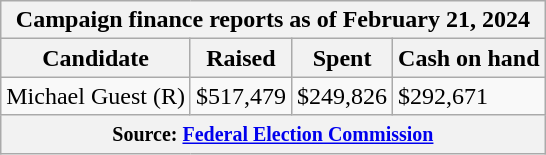<table class="wikitable sortable">
<tr>
<th colspan=4>Campaign finance reports as of February 21, 2024</th>
</tr>
<tr style="text-align:center;">
<th>Candidate</th>
<th>Raised</th>
<th>Spent</th>
<th>Cash on hand</th>
</tr>
<tr>
<td>Michael Guest (R)</td>
<td>$517,479</td>
<td>$249,826</td>
<td>$292,671</td>
</tr>
<tr>
<th colspan="4"><small>Source: <a href='#'>Federal Election Commission</a></small></th>
</tr>
</table>
